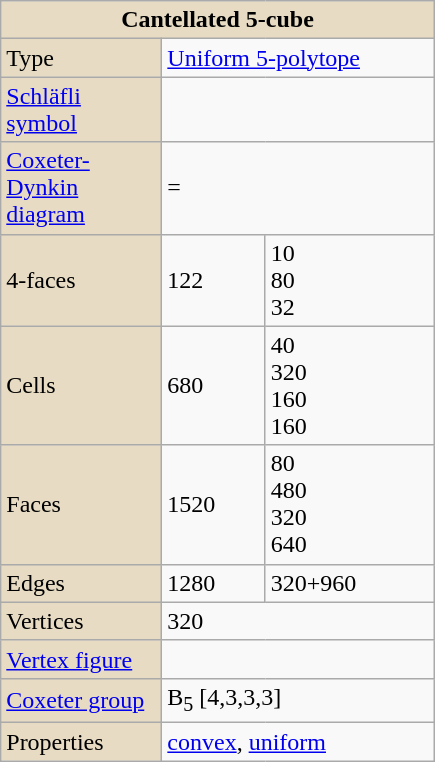<table class="wikitable" align="right" style="margin-left:10px" width="290">
<tr>
<td bgcolor=#e7dcc3 align=center colspan=3><strong>Cantellated 5-cube</strong></td>
</tr>
<tr>
<td style="width:100px" bgcolor=#e7dcc3>Type</td>
<td colspan=2><a href='#'>Uniform 5-polytope</a></td>
</tr>
<tr>
<td bgcolor=#e7dcc3><a href='#'>Schläfli symbol</a></td>
<td colspan=2></td>
</tr>
<tr>
<td bgcolor=#e7dcc3><a href='#'>Coxeter-Dynkin diagram</a></td>
<td colspan=2> = </td>
</tr>
<tr>
<td bgcolor=#e7dcc3>4-faces</td>
<td>122</td>
<td>10  <br>80  <br>32  </td>
</tr>
<tr>
<td bgcolor=#e7dcc3>Cells</td>
<td>680</td>
<td>40  <br>320  <br>160  <br>160  </td>
</tr>
<tr>
<td bgcolor=#e7dcc3>Faces</td>
<td>1520</td>
<td>80  <br>480  <br>320  <br>640  </td>
</tr>
<tr>
<td bgcolor=#e7dcc3>Edges</td>
<td>1280</td>
<td>320+960</td>
</tr>
<tr>
<td bgcolor=#e7dcc3>Vertices</td>
<td colspan=2>320</td>
</tr>
<tr>
<td bgcolor=#e7dcc3><a href='#'>Vertex figure</a></td>
<td colspan=2></td>
</tr>
<tr>
<td bgcolor=#e7dcc3><a href='#'>Coxeter group</a></td>
<td colspan=2>B<sub>5</sub> [4,3,3,3]</td>
</tr>
<tr>
<td bgcolor=#e7dcc3>Properties</td>
<td colspan=2><a href='#'>convex</a>, <a href='#'>uniform</a></td>
</tr>
</table>
